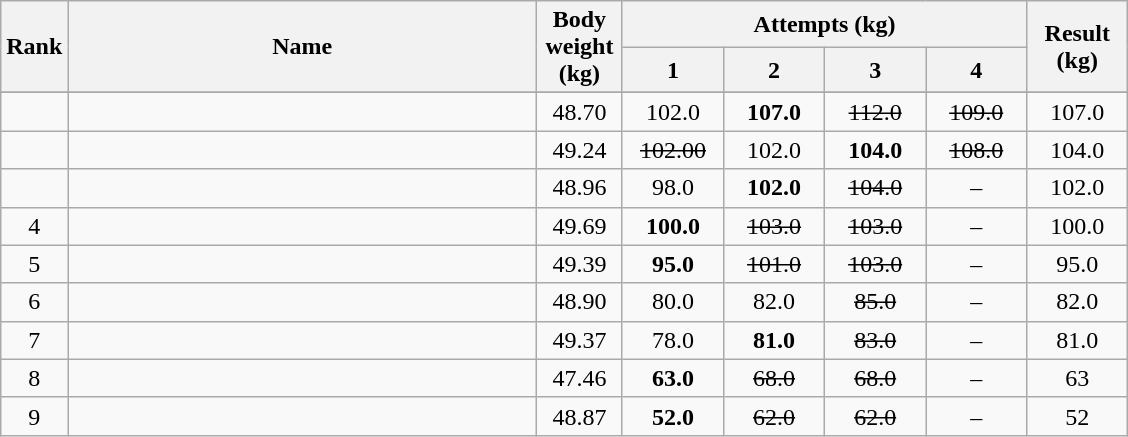<table class="wikitable" style="text-align:center;">
<tr>
<th rowspan=2>Rank</th>
<th rowspan=2 width=305>Name</th>
<th rowspan=2 width=50>Body weight (kg)</th>
<th colspan=4>Attempts (kg)</th>
<th rowspan=2 width=60>Result (kg)</th>
</tr>
<tr>
<th width=60>1</th>
<th width=60>2</th>
<th width=60>3</th>
<th width=60>4</th>
</tr>
<tr>
</tr>
<tr>
<td></td>
<td align=left></td>
<td>48.70</td>
<td>102.0</td>
<td><strong>107.0</strong> </td>
<td><s>112.0</s></td>
<td><s>109.0</s></td>
<td>107.0</td>
</tr>
<tr>
<td></td>
<td align=left></td>
<td>49.24</td>
<td><s>102.00</s></td>
<td>102.0</td>
<td><strong>104.0</strong></td>
<td><s>108.0</s></td>
<td>104.0</td>
</tr>
<tr>
<td></td>
<td align=left></td>
<td>48.96</td>
<td>98.0</td>
<td><strong>102.0</strong></td>
<td><s>104.0</s></td>
<td>–</td>
<td>102.0</td>
</tr>
<tr>
<td>4</td>
<td align=left></td>
<td>49.69</td>
<td><strong>100.0</strong></td>
<td><s>103.0</s></td>
<td><s>103.0</s></td>
<td>–</td>
<td>100.0</td>
</tr>
<tr>
<td>5</td>
<td align=left></td>
<td>49.39</td>
<td><strong>95.0</strong></td>
<td><s>101.0</s></td>
<td><s>103.0</s></td>
<td>–</td>
<td>95.0</td>
</tr>
<tr>
<td>6</td>
<td align=left></td>
<td>48.90</td>
<td>80.0</td>
<td>82.0</td>
<td><s>85.0</s></td>
<td>–</td>
<td>82.0</td>
</tr>
<tr>
<td>7</td>
<td align=left></td>
<td>49.37</td>
<td>78.0</td>
<td><strong>81.0</strong></td>
<td><s>83.0</s></td>
<td>–</td>
<td>81.0</td>
</tr>
<tr>
<td>8</td>
<td align=left></td>
<td>47.46</td>
<td><strong>63.0</strong></td>
<td><s>68.0</s></td>
<td><s>68.0</s></td>
<td>–</td>
<td>63</td>
</tr>
<tr>
<td>9</td>
<td align=left></td>
<td>48.87</td>
<td><strong>52.0</strong></td>
<td><s>62.0</s></td>
<td><s>62.0</s></td>
<td>–</td>
<td>52</td>
</tr>
</table>
